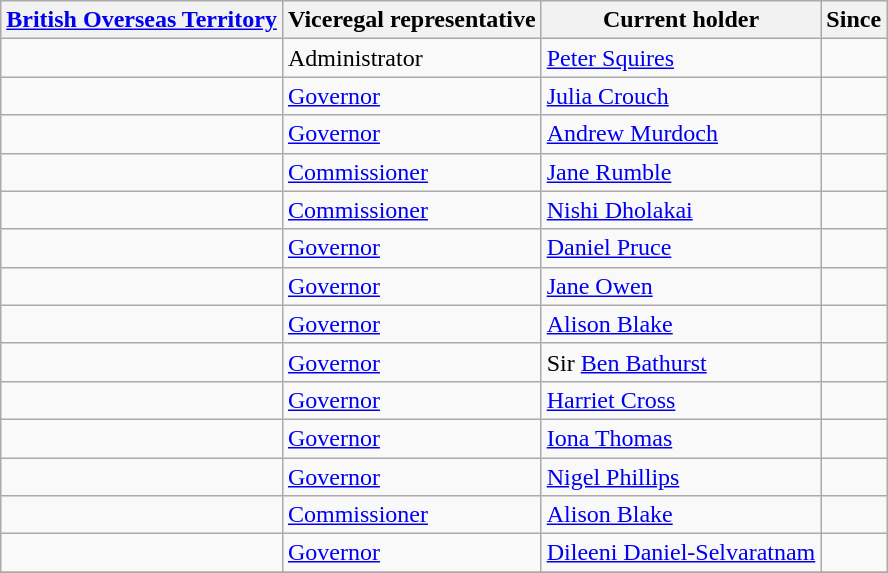<table class="wikitable sortable">
<tr>
<th><a href='#'>British Overseas Territory</a></th>
<th>Viceregal representative</th>
<th>Current holder</th>
<th>Since</th>
</tr>
<tr>
<td></td>
<td>Administrator</td>
<td data-sort-value="Squires, Peter J. M."><a href='#'>Peter Squires</a></td>
<td></td>
</tr>
<tr>
<td></td>
<td><a href='#'>Governor</a></td>
<td data-sort-value="Crouch, Julia"><a href='#'>Julia Crouch</a></td>
<td></td>
</tr>
<tr>
<td></td>
<td><a href='#'>Governor</a></td>
<td data-sort-value="Murdoch, Andrew"><a href='#'>Andrew Murdoch</a></td>
<td></td>
</tr>
<tr>
<td></td>
<td><a href='#'>Commissioner</a></td>
<td data-sort-value="Rumble, Jane"><a href='#'>Jane Rumble</a></td>
<td></td>
</tr>
<tr>
<td></td>
<td><a href='#'>Commissioner</a></td>
<td data-sort-value="Dholakai, Nishi"><a href='#'>Nishi Dholakai</a></td>
<td></td>
</tr>
<tr>
<td></td>
<td><a href='#'>Governor</a></td>
<td data-sort-value="Pruce, Daniel"><a href='#'>Daniel Pruce</a></td>
<td></td>
</tr>
<tr>
<td></td>
<td><a href='#'>Governor</a></td>
<td data-sort-value="Owen, Jane"><a href='#'>Jane Owen</a></td>
<td></td>
</tr>
<tr>
<td></td>
<td><a href='#'>Governor</a></td>
<td data-sort-value="Blake, Alison"><a href='#'>Alison Blake</a></td>
<td></td>
</tr>
<tr>
<td></td>
<td><a href='#'>Governor</a></td>
<td data-sort-value="Bathurst, Ben">Sir <a href='#'>Ben Bathurst</a></td>
<td></td>
</tr>
<tr>
<td></td>
<td><a href='#'>Governor</a></td>
<td data-sort-value="Cross, Harriet"><a href='#'>Harriet Cross</a></td>
<td></td>
</tr>
<tr>
<td></td>
<td><a href='#'>Governor</a></td>
<td data-sort-value="Thomas, Iona"><a href='#'>Iona Thomas</a></td>
<td></td>
</tr>
<tr>
<td></td>
<td><a href='#'>Governor</a></td>
<td data-sort-value="Phillips, Nigel"><a href='#'>Nigel Phillips</a></td>
<td></td>
</tr>
<tr>
<td></td>
<td><a href='#'>Commissioner</a></td>
<td data-sort-value="Blake, Alison"><a href='#'>Alison Blake</a></td>
<td></td>
</tr>
<tr>
<td></td>
<td><a href='#'>Governor</a></td>
<td data-sort-value="Daniel-Selvaratnam, Dileeni"><a href='#'>Dileeni Daniel-Selvaratnam</a></td>
<td></td>
</tr>
<tr>
</tr>
</table>
